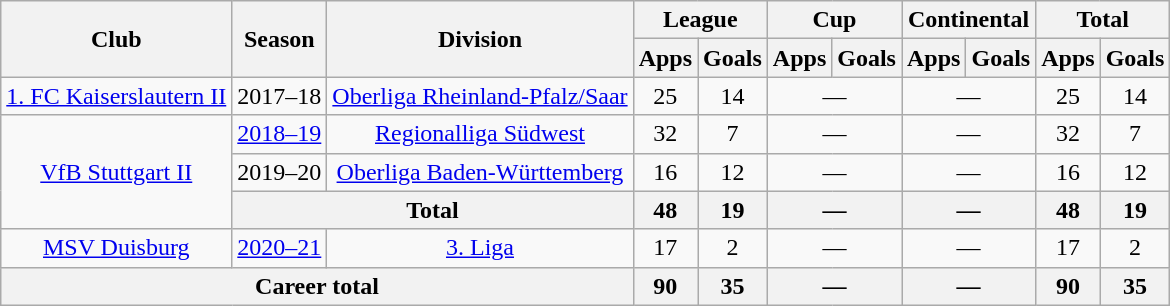<table class="wikitable" style="text-align: center;">
<tr>
<th rowspan="2">Club</th>
<th rowspan="2">Season</th>
<th rowspan="2">Division</th>
<th colspan="2">League</th>
<th colspan="2">Cup</th>
<th colspan="2">Continental</th>
<th colspan="2">Total</th>
</tr>
<tr>
<th>Apps</th>
<th>Goals</th>
<th>Apps</th>
<th>Goals</th>
<th>Apps</th>
<th>Goals</th>
<th>Apps</th>
<th>Goals</th>
</tr>
<tr>
<td valign="center"><a href='#'>1. FC Kaiserslautern II</a></td>
<td>2017–18</td>
<td><a href='#'>Oberliga Rheinland-Pfalz/Saar</a></td>
<td>25</td>
<td>14</td>
<td colspan=2>—</td>
<td colspan=2>—</td>
<td>25</td>
<td>14</td>
</tr>
<tr>
<td valign="center" rowspan=3><a href='#'>VfB Stuttgart II</a></td>
<td><a href='#'>2018–19</a></td>
<td><a href='#'>Regionalliga Südwest</a></td>
<td>32</td>
<td>7</td>
<td colspan=2>—</td>
<td colspan=2>—</td>
<td>32</td>
<td>7</td>
</tr>
<tr>
<td>2019–20</td>
<td><a href='#'>Oberliga Baden-Württemberg</a></td>
<td>16</td>
<td>12</td>
<td colspan=2>—</td>
<td colspan=2>—</td>
<td>16</td>
<td>12</td>
</tr>
<tr>
<th colspan="2">Total</th>
<th>48</th>
<th>19</th>
<th colspan=2>—</th>
<th colspan=2>—</th>
<th>48</th>
<th>19</th>
</tr>
<tr>
<td valign="center"><a href='#'>MSV Duisburg</a></td>
<td><a href='#'>2020–21</a></td>
<td><a href='#'>3. Liga</a></td>
<td>17</td>
<td>2</td>
<td colspan=2>—</td>
<td colspan=2>—</td>
<td>17</td>
<td>2</td>
</tr>
<tr>
<th colspan="3">Career total</th>
<th>90</th>
<th>35</th>
<th colspan=2>—</th>
<th colspan=2>—</th>
<th>90</th>
<th>35</th>
</tr>
</table>
